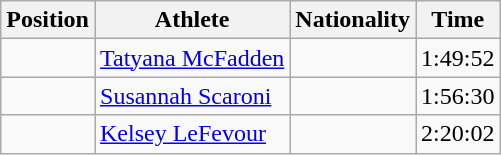<table class="wikitable sortable" border="1">
<tr>
<th>Position</th>
<th>Athlete</th>
<th>Nationality</th>
<th>Time</th>
</tr>
<tr>
<td></td>
<td><a href='#'>Tatyana McFadden</a></td>
<td></td>
<td>1:49:52</td>
</tr>
<tr>
<td></td>
<td><a href='#'>Susannah Scaroni</a></td>
<td></td>
<td>1:56:30</td>
</tr>
<tr>
<td></td>
<td><a href='#'>Kelsey LeFevour</a></td>
<td></td>
<td>2:20:02</td>
</tr>
</table>
